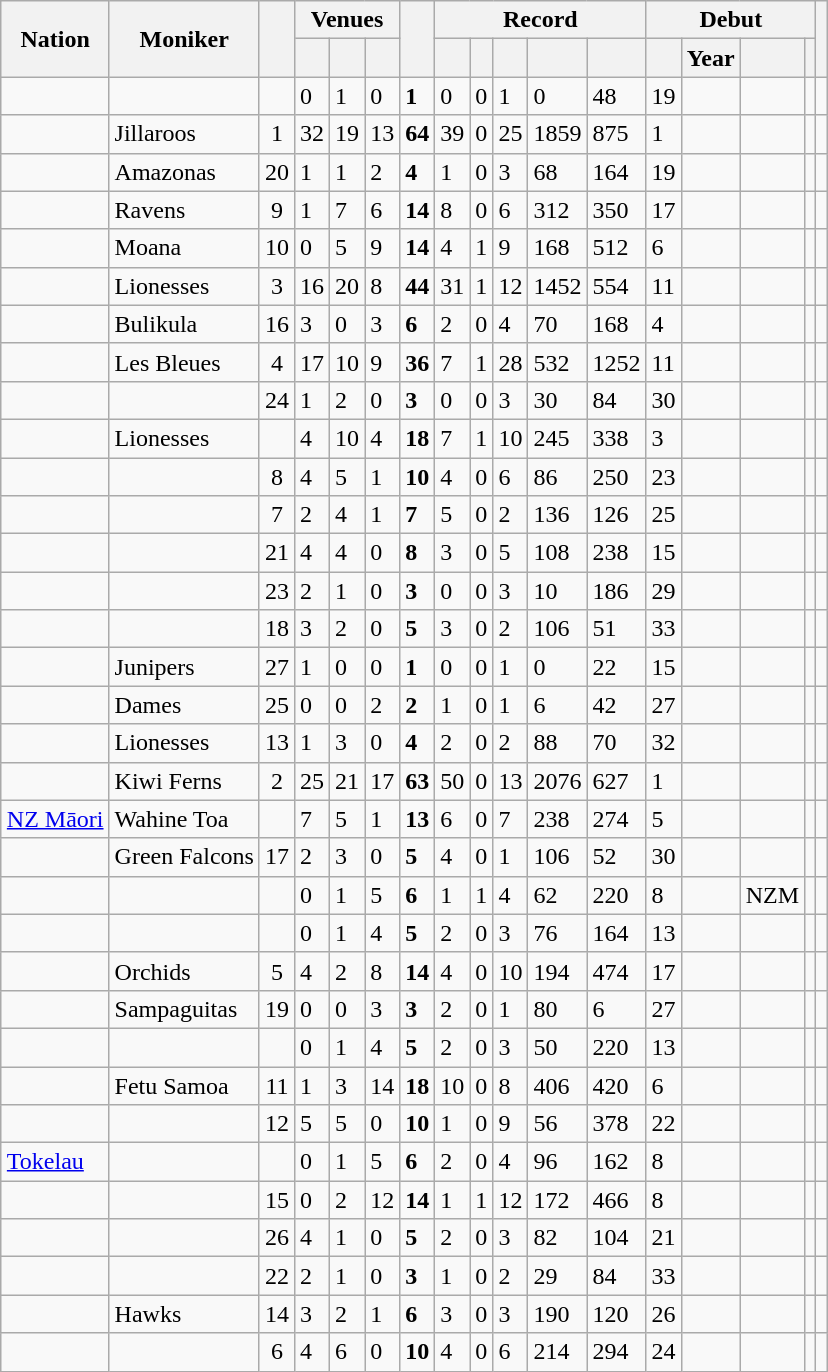<table class="wikitable sortable" style="margin: 1em auto 1em auto;" style="text-align:right;">
<tr>
<th rowspan=2>Nation</th>
<th rowspan=2 class=unsortable>Moniker</th>
<th rowspan=2 data-sort-type=text></th>
<th colspan=3>Venues</th>
<th rowspan=2></th>
<th colspan=5>Record</th>
<th colspan=4>Debut</th>
<th rowspan=2></th>
</tr>
<tr>
<th class=unsortable></th>
<th class=unsortable></th>
<th class=unsortable></th>
<th class=unsortable></th>
<th class=unsortable></th>
<th class=unsortable></th>
<th class=unsortable></th>
<th class=unsortable></th>
<th class=unsortable></th>
<th class=unsortable>Year</th>
<th class=unsortable></th>
<th class=unsortable></th>
</tr>
<tr>
<td align=left></td>
<td align=left></td>
<td align=center></td>
<td>0</td>
<td>1</td>
<td>0</td>
<td><strong>1</strong></td>
<td>0</td>
<td>0</td>
<td>1</td>
<td>0</td>
<td>48</td>
<td>19</td>
<td></td>
<td align=left></td>
<td></td>
<td></td>
</tr>
<tr>
<td align=left></td>
<td align=left>Jillaroos</td>
<td align=center>1</td>
<td>32</td>
<td>19</td>
<td>13</td>
<td><strong>64</strong></td>
<td>39</td>
<td>0</td>
<td>25</td>
<td>1859</td>
<td>875</td>
<td>1</td>
<td></td>
<td align=left></td>
<td></td>
<td></td>
</tr>
<tr>
<td align=left></td>
<td align=left>Amazonas</td>
<td align=center>20</td>
<td>1</td>
<td>1</td>
<td>2</td>
<td><strong>4</strong></td>
<td>1</td>
<td>0</td>
<td>3</td>
<td>68</td>
<td>164</td>
<td>19</td>
<td></td>
<td align=left></td>
<td></td>
<td></td>
</tr>
<tr>
<td align=left></td>
<td align=left>Ravens</td>
<td align=center>9</td>
<td>1</td>
<td>7</td>
<td>6</td>
<td><strong>14</strong></td>
<td>8</td>
<td>0</td>
<td>6</td>
<td>312</td>
<td>350</td>
<td>17</td>
<td></td>
<td align=left></td>
<td></td>
<td></td>
</tr>
<tr>
<td align=left></td>
<td align=left>Moana</td>
<td align=center>10</td>
<td>0</td>
<td>5</td>
<td>9</td>
<td><strong>14</strong></td>
<td>4</td>
<td>1</td>
<td>9</td>
<td>168</td>
<td>512</td>
<td>6</td>
<td></td>
<td align=left></td>
<td></td>
<td></td>
</tr>
<tr>
<td align=left></td>
<td align=left>Lionesses</td>
<td align=center>3</td>
<td>16</td>
<td>20</td>
<td>8</td>
<td><strong>44</strong></td>
<td>31</td>
<td>1</td>
<td>12</td>
<td>1452</td>
<td>554</td>
<td>11</td>
<td></td>
<td align=left></td>
<td></td>
<td></td>
</tr>
<tr>
<td align=left></td>
<td align=left>Bulikula</td>
<td align=center>16</td>
<td>3</td>
<td>0</td>
<td>3</td>
<td><strong>6</strong></td>
<td>2</td>
<td>0</td>
<td>4</td>
<td>70</td>
<td>168</td>
<td>4</td>
<td></td>
<td align=left></td>
<td></td>
<td></td>
</tr>
<tr>
<td align=left></td>
<td align=left>Les Bleues</td>
<td align=center>4</td>
<td>17</td>
<td>10</td>
<td>9</td>
<td><strong>36</strong></td>
<td>7</td>
<td>1</td>
<td>28</td>
<td>532</td>
<td>1252</td>
<td>11</td>
<td></td>
<td align=left></td>
<td></td>
<td></td>
</tr>
<tr>
<td align=left></td>
<td align=left></td>
<td align=center>24</td>
<td>1</td>
<td>2</td>
<td>0</td>
<td><strong>3</strong></td>
<td>0</td>
<td>0</td>
<td>3</td>
<td>30</td>
<td>84</td>
<td>30</td>
<td></td>
<td align=left></td>
<td></td>
<td></td>
</tr>
<tr>
<td align=left></td>
<td align=left>Lionesses</td>
<td align=center></td>
<td>4</td>
<td>10</td>
<td>4</td>
<td><strong>18</strong></td>
<td>7</td>
<td>1</td>
<td>10</td>
<td>245</td>
<td>338</td>
<td>3</td>
<td></td>
<td align=left></td>
<td></td>
<td></td>
</tr>
<tr>
<td align=left></td>
<td align=left></td>
<td align=center>8</td>
<td>4</td>
<td>5</td>
<td>1</td>
<td><strong>10</strong></td>
<td>4</td>
<td>0</td>
<td>6</td>
<td>86</td>
<td>250</td>
<td>23</td>
<td></td>
<td align=left></td>
<td></td>
<td></td>
</tr>
<tr>
<td align=left></td>
<td align=left></td>
<td align=center>7</td>
<td>2</td>
<td>4</td>
<td>1</td>
<td><strong>7</strong></td>
<td>5</td>
<td>0</td>
<td>2</td>
<td>136</td>
<td>126</td>
<td>25</td>
<td></td>
<td align=left></td>
<td></td>
<td></td>
</tr>
<tr>
<td align=left></td>
<td align=left></td>
<td align=center>21</td>
<td>4</td>
<td>4</td>
<td>0</td>
<td><strong>8</strong></td>
<td>3</td>
<td>0</td>
<td>5</td>
<td>108</td>
<td>238</td>
<td>15</td>
<td></td>
<td align=left></td>
<td></td>
<td></td>
</tr>
<tr>
<td align=left></td>
<td align=left></td>
<td align=center>23</td>
<td>2</td>
<td>1</td>
<td>0</td>
<td><strong>3</strong></td>
<td>0</td>
<td>0</td>
<td>3</td>
<td>10</td>
<td>186</td>
<td>29</td>
<td></td>
<td align=left></td>
<td></td>
<td></td>
</tr>
<tr>
<td align=left></td>
<td align=left></td>
<td align=center>18</td>
<td>3</td>
<td>2</td>
<td>0</td>
<td><strong>5</strong></td>
<td>3</td>
<td>0</td>
<td>2</td>
<td>106</td>
<td>51</td>
<td>33</td>
<td></td>
<td align=left></td>
<td></td>
<td></td>
</tr>
<tr>
<td align=left></td>
<td align=left>Junipers</td>
<td align=center>27</td>
<td>1</td>
<td>0</td>
<td>0</td>
<td><strong>1</strong></td>
<td>0</td>
<td>0</td>
<td>1</td>
<td>0</td>
<td>22</td>
<td>15</td>
<td></td>
<td align=left></td>
<td></td>
<td></td>
</tr>
<tr>
<td align=left></td>
<td align=left>Dames</td>
<td align=center>25</td>
<td>0</td>
<td>0</td>
<td>2</td>
<td><strong>2</strong></td>
<td>1</td>
<td>0</td>
<td>1</td>
<td>6</td>
<td>42</td>
<td>27</td>
<td></td>
<td align=left></td>
<td></td>
<td></td>
</tr>
<tr>
<td align=left></td>
<td align=left>Lionesses</td>
<td align=center>13</td>
<td>1</td>
<td>3</td>
<td>0</td>
<td><strong>4</strong></td>
<td>2</td>
<td>0</td>
<td>2</td>
<td>88</td>
<td>70</td>
<td>32</td>
<td></td>
<td align=left></td>
<td></td>
<td></td>
</tr>
<tr>
<td align=left></td>
<td align=left>Kiwi Ferns</td>
<td align=center>2</td>
<td>25</td>
<td>21</td>
<td>17</td>
<td><strong>63</strong></td>
<td>50</td>
<td>0</td>
<td>13</td>
<td>2076</td>
<td>627</td>
<td>1</td>
<td></td>
<td align=left></td>
<td></td>
<td></td>
</tr>
<tr>
<td align=left> <a href='#'>NZ Māori</a></td>
<td align=left>Wahine Toa</td>
<td align=center></td>
<td>7</td>
<td>5</td>
<td>1</td>
<td><strong>13</strong></td>
<td>6</td>
<td>0</td>
<td>7</td>
<td>238</td>
<td>274</td>
<td>5</td>
<td></td>
<td align=left></td>
<td></td>
<td></td>
</tr>
<tr>
<td align=left></td>
<td align=left>Green Falcons</td>
<td align=center>17</td>
<td>2</td>
<td>3</td>
<td>0</td>
<td><strong>5</strong></td>
<td>4</td>
<td>0</td>
<td>1</td>
<td>106</td>
<td>52</td>
<td>30</td>
<td></td>
<td align=left></td>
<td></td>
<td></td>
</tr>
<tr>
<td align=left></td>
<td align=left></td>
<td align=center></td>
<td>0</td>
<td>1</td>
<td>5</td>
<td><strong>6</strong></td>
<td>1</td>
<td>1</td>
<td>4</td>
<td>62</td>
<td>220</td>
<td>8</td>
<td></td>
<td align=left> NZM</td>
<td></td>
<td></td>
</tr>
<tr>
<td align=left></td>
<td align=left></td>
<td align=center></td>
<td>0</td>
<td>1</td>
<td>4</td>
<td><strong>5</strong></td>
<td>2</td>
<td>0</td>
<td>3</td>
<td>76</td>
<td>164</td>
<td>13</td>
<td></td>
<td align=left></td>
<td></td>
<td></td>
</tr>
<tr>
<td align=left></td>
<td align=left>Orchids</td>
<td align=center>5</td>
<td>4</td>
<td>2</td>
<td>8</td>
<td><strong>14</strong></td>
<td>4</td>
<td>0</td>
<td>10</td>
<td>194</td>
<td>474</td>
<td>17</td>
<td></td>
<td align=left></td>
<td></td>
<td></td>
</tr>
<tr>
<td align=left></td>
<td align=left>Sampaguitas</td>
<td align=center>19</td>
<td>0</td>
<td>0</td>
<td>3</td>
<td><strong>3</strong></td>
<td>2</td>
<td>0</td>
<td>1</td>
<td>80</td>
<td>6</td>
<td>27</td>
<td></td>
<td align=left></td>
<td></td>
<td></td>
</tr>
<tr>
<td align=left></td>
<td align=left></td>
<td align=center></td>
<td>0</td>
<td>1</td>
<td>4</td>
<td><strong>5</strong></td>
<td>2</td>
<td>0</td>
<td>3</td>
<td>50</td>
<td>220</td>
<td>13</td>
<td></td>
<td align=left></td>
<td></td>
<td></td>
</tr>
<tr>
<td align=left></td>
<td align=left>Fetu Samoa</td>
<td align=center>11</td>
<td>1</td>
<td>3</td>
<td>14</td>
<td><strong>18</strong></td>
<td>10</td>
<td>0</td>
<td>8</td>
<td>406</td>
<td>420</td>
<td>6</td>
<td></td>
<td align=left></td>
<td></td>
<td></td>
</tr>
<tr>
<td align=left></td>
<td align=left></td>
<td align=center>12</td>
<td>5</td>
<td>5</td>
<td>0</td>
<td><strong>10</strong></td>
<td>1</td>
<td>0</td>
<td>9</td>
<td>56</td>
<td>378</td>
<td>22</td>
<td></td>
<td align=left></td>
<td></td>
<td></td>
</tr>
<tr>
<td align=left> <a href='#'>Tokelau</a></td>
<td align=left></td>
<td align=center></td>
<td>0</td>
<td>1</td>
<td>5</td>
<td><strong>6</strong></td>
<td>2</td>
<td>0</td>
<td>4</td>
<td>96</td>
<td>162</td>
<td>8</td>
<td></td>
<td align=left></td>
<td></td>
<td></td>
</tr>
<tr>
<td align=left></td>
<td align=left></td>
<td align=center>15</td>
<td>0</td>
<td>2</td>
<td>12</td>
<td><strong>14</strong></td>
<td>1</td>
<td>1</td>
<td>12</td>
<td>172</td>
<td>466</td>
<td>8</td>
<td></td>
<td align=left></td>
<td></td>
<td></td>
</tr>
<tr>
<td align=left></td>
<td align=left></td>
<td align=center>26</td>
<td>4</td>
<td>1</td>
<td>0</td>
<td><strong>5</strong></td>
<td>2</td>
<td>0</td>
<td>3</td>
<td>82</td>
<td>104</td>
<td>21</td>
<td></td>
<td align=left></td>
<td></td>
<td></td>
</tr>
<tr>
<td align=left></td>
<td align=left></td>
<td align=center>22</td>
<td>2</td>
<td>1</td>
<td>0</td>
<td><strong>3</strong></td>
<td>1</td>
<td>0</td>
<td>2</td>
<td>29</td>
<td>84</td>
<td>33</td>
<td></td>
<td align=left></td>
<td></td>
<td></td>
</tr>
<tr>
<td align=left></td>
<td align=left>Hawks</td>
<td align=center>14</td>
<td>3</td>
<td>2</td>
<td>1</td>
<td><strong>6</strong></td>
<td>3</td>
<td>0</td>
<td>3</td>
<td>190</td>
<td>120</td>
<td>26</td>
<td></td>
<td align=left></td>
<td></td>
<td></td>
</tr>
<tr>
<td align=left></td>
<td align=left></td>
<td align=center>6</td>
<td>4</td>
<td>6</td>
<td>0</td>
<td><strong>10</strong></td>
<td>4</td>
<td>0</td>
<td>6</td>
<td>214</td>
<td>294</td>
<td>24</td>
<td></td>
<td align=left></td>
<td></td>
<td></td>
</tr>
</table>
